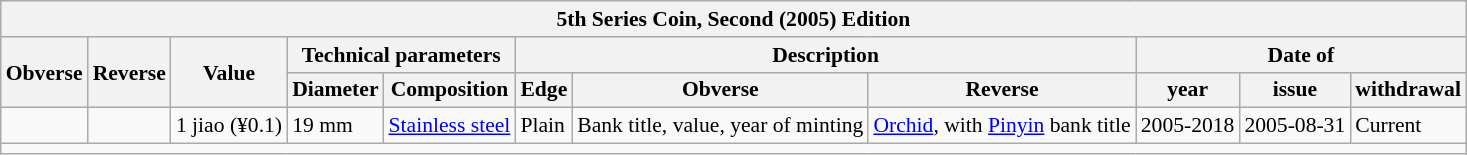<table class="wikitable" style="font-size: 90%">
<tr>
<th colspan="11">5th Series Coin, Second (2005) Edition</th>
</tr>
<tr>
<th rowspan="2">Obverse</th>
<th rowspan="2">Reverse</th>
<th rowspan="2">Value</th>
<th colspan="2">Technical parameters</th>
<th colspan="3">Description</th>
<th colspan="3">Date of</th>
</tr>
<tr>
<th>Diameter</th>
<th>Composition</th>
<th>Edge</th>
<th>Obverse</th>
<th>Reverse</th>
<th>year</th>
<th>issue</th>
<th>withdrawal</th>
</tr>
<tr>
<td></td>
<td></td>
<td>1 jiao (¥0.1)</td>
<td>19 mm</td>
<td><a href='#'>Stainless steel</a></td>
<td>Plain</td>
<td>Bank title, value, year of minting</td>
<td><a href='#'>Orchid</a>, with <a href='#'>Pinyin</a> bank title</td>
<td>2005-2018</td>
<td>2005-08-31</td>
<td>Current</td>
</tr>
<tr>
<td colspan="11"></td>
</tr>
</table>
